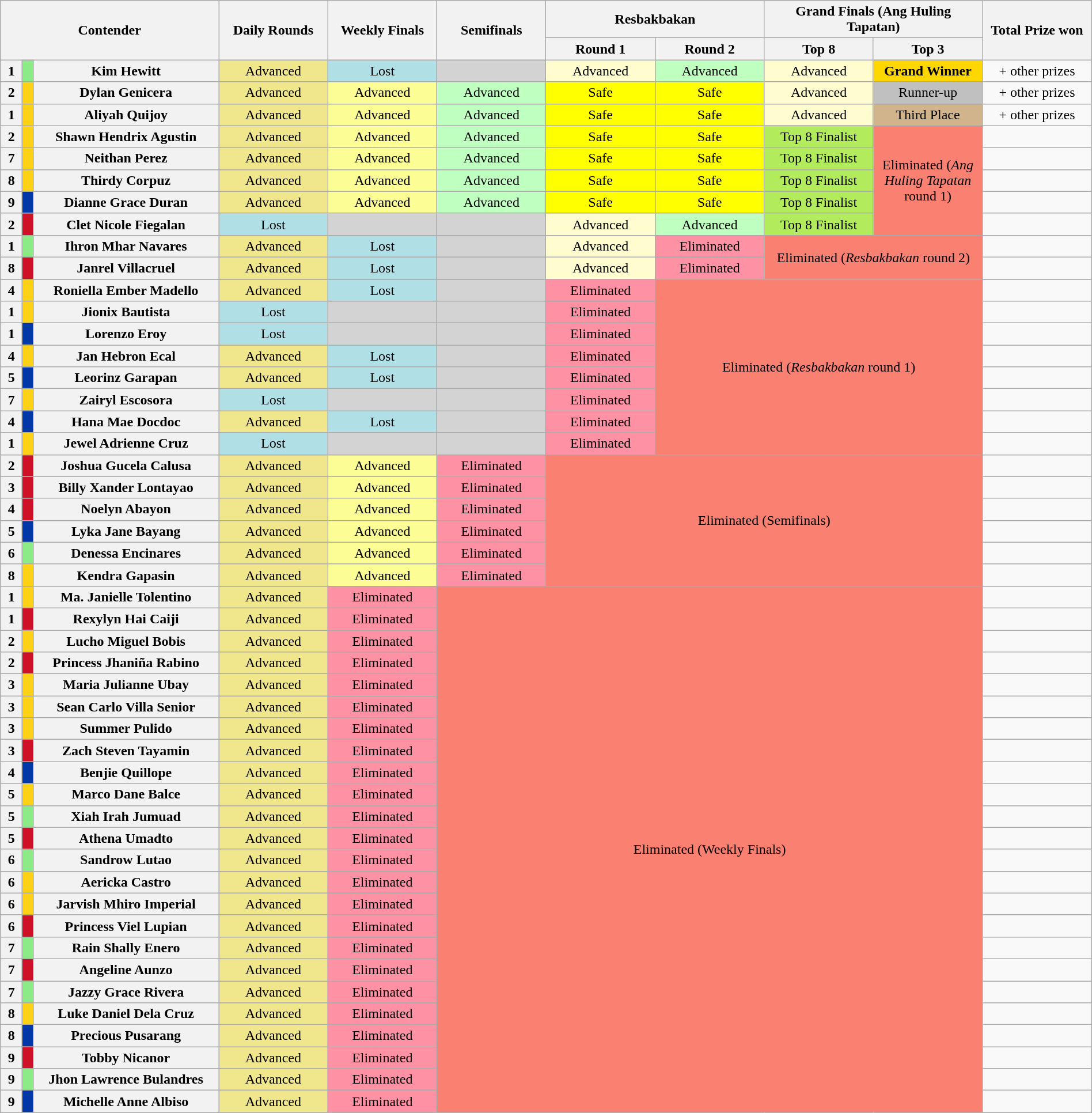<table class="wikitable" style="text-align:center; width:100%; line-height:18px;">
<tr>
<th colspan="3" rowspan="2" width="20%">Contender</th>
<th rowspan="2" width="10%">Daily Rounds</th>
<th rowspan="2" width="10%">Weekly Finals</th>
<th rowspan="2" width="10%">Semifinals</th>
<th colspan="2">Resbakbakan</th>
<th colspan="2">Grand Finals (Ang Huling Tapatan)</th>
<th rowspan="2" width="10%">Total Prize won</th>
</tr>
<tr>
<th width="10%">Round 1</th>
<th width="10%">Round 2</th>
<th width="10%">Top 8</th>
<th width="10%">Top 3</th>
</tr>
<tr>
<th>1</th>
<th style="background:#8deb87" width="1%"></th>
<th>Kim Hewitt</th>
<td style="background:khaki">Advanced</td>
<td style="background:#B0E0E6">Lost</td>
<td style="background:lightgray"></td>
<td style="background:#FFFDD0">Advanced</td>
<td style="background:#BFFFC0">Advanced</td>
<td style="background:#FFFDD0">Advanced</td>
<td style="background:gold"><strong>Grand Winner</strong></td>
<td> + other prizes</td>
</tr>
<tr>
<th><strong>2</strong></th>
<th style="background:#FCD116" width="1%"></th>
<th><strong>Dylan Genicera</strong></th>
<td style="background:khaki">Advanced</td>
<td style="background:#fdfd96">Advanced</td>
<td style="background:#BFFFC0">Advanced</td>
<td style="background:yellow">Safe</td>
<td style="background:yellow">Safe</td>
<td style="background:#FFFDD0">Advanced</td>
<td style="background:silver">Runner-up</td>
<td> + other prizes</td>
</tr>
<tr>
<th width="2%"><strong>1</strong></th>
<th style="background:#FCD116" width="1%"></th>
<th><strong>Aliyah Quijoy</strong></th>
<td style="background:khaki">Advanced</td>
<td style="background:#fdfd96">Advanced</td>
<td style="background:#BFFFC0">Advanced</td>
<td style="background:yellow">Safe</td>
<td style="background:yellow">Safe</td>
<td style="background:#FFFDD0">Advanced</td>
<td style="background:tan">Third Place</td>
<td> + other prizes</td>
</tr>
<tr>
<th><strong>2</strong></th>
<th style="background:#FCD116" width="1%"></th>
<th><strong>Shawn Hendrix Agustin</strong></th>
<td style="background:khaki">Advanced</td>
<td style="background:#fdfd96">Advanced</td>
<td style="background:#BFFFC0">Advanced</td>
<td style="background:yellow">Safe</td>
<td style="background:yellow">Safe</td>
<td style="background:#B2EC5D">Top 8 Finalist</td>
<td rowspan="5" style="background:salmon">Eliminated (<em>Ang Huling Tapatan</em> round 1)</td>
<td></td>
</tr>
<tr |>
<th><strong>7</strong></th>
<th style="background:#FCD116" width="1%"></th>
<th><strong>Neithan Perez</strong></th>
<td style="background:khaki">Advanced</td>
<td style="background:#fdfd96">Advanced</td>
<td style="background:#BFFFC0">Advanced</td>
<td style="background:yellow">Safe</td>
<td style="background:yellow">Safe</td>
<td style="background:#B2EC5D">Top 8 Finalist</td>
<td></td>
</tr>
<tr |>
<th><strong>8</strong></th>
<th style="background:#FCD116" width="1%"></th>
<th><strong>Thirdy Corpuz</strong></th>
<td style="background:khaki">Advanced</td>
<td style="background:#fdfd96">Advanced</td>
<td style="background:#BFFFC0">Advanced</td>
<td style="background:yellow">Safe</td>
<td style="background:yellow">Safe</td>
<td style="background:#B2EC5D">Top 8 Finalist</td>
<td></td>
</tr>
<tr |>
<th>9</th>
<th style="background:#0038A8" width="1%"></th>
<th><strong>Dianne Grace Duran</strong></th>
<td style="background:khaki">Advanced</td>
<td style="background:#fdfd96">Advanced</td>
<td style="background:#BFFFC0">Advanced</td>
<td style="background:yellow">Safe</td>
<td style="background:yellow">Safe</td>
<td style="background:#B2EC5D">Top 8 Finalist</td>
<td></td>
</tr>
<tr>
<th>2</th>
<th style="background:#CE1126"></th>
<th>Clet Nicole Fiegalan</th>
<td style="background:#B0E0E6">Lost</td>
<td style="background:lightgray"></td>
<td style="background:lightgray"></td>
<td style="background:#FFFDD0">Advanced</td>
<td style="background:#BFFFC0">Advanced</td>
<td style="background:#B2EC5D">Top 8 Finalist</td>
<td></td>
</tr>
<tr>
<th>1</th>
<th style="background:#8deb87" width="1%"></th>
<th>Ihron Mhar Navares</th>
<td style="background:khaki">Advanced</td>
<td style="background:#B0E0E6">Lost</td>
<td style="background:lightgray"></td>
<td style="background:#FFFDD0">Advanced</td>
<td style="background:#ff91a4">Eliminated</td>
<td colspan="2" rowspan="2" style="background:salmon">Eliminated (<em>Resbakbakan</em> round 2)</td>
<td></td>
</tr>
<tr |>
<th>8</th>
<th style="background:#CE1126" width="1%"></th>
<th>Janrel Villacruel</th>
<td style="background:khaki">Advanced</td>
<td style="background:#B0E0E6">Lost</td>
<td style="background:lightgray"></td>
<td style="background:#FFFDD0">Advanced</td>
<td style="background:#ff91a4">Eliminated</td>
<td></td>
</tr>
<tr |>
<th>4</th>
<th style="background:#FCD116" width="1%"></th>
<th>Roniella Ember Madello</th>
<td style="background:khaki">Advanced</td>
<td style="background:#B0E0E6">Lost</td>
<td style="background:lightgray"></td>
<td style="background:#ff91a4">Eliminated</td>
<td colspan="3" rowspan="8" style="background:salmon">Eliminated (<em>Resbakbakan</em> round 1)</td>
<td></td>
</tr>
<tr>
<th>1</th>
<th style="background:#FCD116"></th>
<th>Jionix Bautista</th>
<td style="background:#B0E0E6">Lost</td>
<td style="background:lightgray"></td>
<td style="background:lightgray"></td>
<td style="background:#ff91a4">Eliminated</td>
<td></td>
</tr>
<tr>
<th>1</th>
<th style="background:#0038A8"></th>
<th>Lorenzo Eroy</th>
<td style="background:#B0E0E6">Lost</td>
<td style="background:lightgray"></td>
<td style="background:lightgray"></td>
<td style="background:#ff91a4">Eliminated</td>
<td></td>
</tr>
<tr |>
<th>4</th>
<th style="background:#FCD116" width="1%"></th>
<th>Jan Hebron Ecal</th>
<td style="background:khaki">Advanced</td>
<td style="background:#B0E0E6">Lost</td>
<td style="background:lightgray"></td>
<td style="background:#ff91a4">Eliminated</td>
<td></td>
</tr>
<tr |>
<th>5</th>
<th style="background:#0038A8" width="1%"></th>
<th>Leorinz Garapan</th>
<td style="background:khaki">Advanced</td>
<td style="background:#B0E0E6">Lost</td>
<td style="background:lightgray"></td>
<td style="background:#ff91a4">Eliminated</td>
<td></td>
</tr>
<tr>
<th>7</th>
<th style="background:#FCD116"></th>
<th>Zairyl Escosora</th>
<td style="background:#B0E0E6">Lost</td>
<td style="background:lightgray"></td>
<td style="background:lightgray"></td>
<td style="background:#ff91a4">Eliminated</td>
<td></td>
</tr>
<tr |>
<th>4</th>
<th style="background:#0038A8" width="1%"></th>
<th>Hana Mae Docdoc</th>
<td style="background:khaki">Advanced</td>
<td style="background:#B0E0E6">Lost</td>
<td style="background:lightgray"></td>
<td style="background:#ff91a4">Eliminated</td>
<td></td>
</tr>
<tr>
<th>1</th>
<th style="background:#FCD116"></th>
<th>Jewel Adrienne Cruz</th>
<td style="background:#B0E0E6">Lost</td>
<td style="background:lightgray"></td>
<td style="background:lightgray"></td>
<td style="background:#ff91a4">Eliminated</td>
<td></td>
</tr>
<tr>
<th><strong>2</strong></th>
<th style="background:#CE1126" width="1%"></th>
<th>Joshua Gucela Calusa</th>
<td style="background:khaki">Advanced</td>
<td style="background:#fdfd96">Advanced</td>
<td style="background:#ff91a4">Eliminated</td>
<td colspan="4" rowspan="6" style="background:salmon">Eliminated (Semifinals)</td>
<td></td>
</tr>
<tr>
<th><strong>3</strong></th>
<th style="background:#CE1126" width="1%"></th>
<th><strong>Billy Xander Lontayao</strong></th>
<td style="background:khaki">Advanced</td>
<td style="background:#fdfd96">Advanced</td>
<td style="background:#ff91a4">Eliminated</td>
<td></td>
</tr>
<tr>
<th><strong>4</strong></th>
<th style="background:#CE1126" width="1%"></th>
<th><strong>Noelyn Abayon</strong></th>
<td style="background:khaki">Advanced</td>
<td style="background:#fdfd96">Advanced</td>
<td style="background:#ff91a4">Eliminated</td>
<td></td>
</tr>
<tr>
<th><strong>5</strong></th>
<th style="background:#0038A8" width="1%"></th>
<th><strong>Lyka Jane Bayang</strong></th>
<td style="background:khaki">Advanced</td>
<td style="background:#fdfd96">Advanced</td>
<td style="background:#ff91a4">Eliminated</td>
<td></td>
</tr>
<tr>
<th><strong>6</strong></th>
<th style="background:#8deb87" width="1%"></th>
<th><strong>Denessa Encinares</strong></th>
<td style="background:khaki">Advanced</td>
<td style="background:#fdfd96">Advanced</td>
<td style="background:#ff91a4">Eliminated</td>
<td></td>
</tr>
<tr |>
<th><strong>8</strong></th>
<th style="background:#FCD116" width="1%"></th>
<th><strong>Kendra Gapasin</strong></th>
<td style="background:khaki">Advanced</td>
<td style="background:#fdfd96">Advanced</td>
<td style="background:#ff91a4">Eliminated</td>
<td></td>
</tr>
<tr>
<th>1</th>
<th style="background:#FCD116" width="1%"></th>
<th>Ma. Janielle Tolentino</th>
<td style="background:khaki">Advanced</td>
<td style="background:#ff91a4">Eliminated</td>
<td colspan="5" rowspan="24" style="background:salmon">Eliminated (Weekly Finals)</td>
<td></td>
</tr>
<tr>
<th>1</th>
<th style="background:#CE1126" width="1%"></th>
<th>Rexylyn Hai Caiji</th>
<td style="background:khaki">Advanced</td>
<td style="background:#ff91a4">Eliminated</td>
<td></td>
</tr>
<tr>
<th>2</th>
<th style="background:#FCD116" width="1%"></th>
<th>Lucho Miguel Bobis</th>
<td style="background:khaki">Advanced</td>
<td style="background:#ff91a4">Eliminated</td>
<td></td>
</tr>
<tr>
<th>2</th>
<th style="background:#CE1126" width="1%"></th>
<th>Princess Jhaniña Rabino</th>
<td style="background:khaki">Advanced</td>
<td style="background:#ff91a4">Eliminated</td>
<td></td>
</tr>
<tr>
<th>3</th>
<th style="background:#FCD116" width="1%"></th>
<th>Maria Julianne Ubay</th>
<td style="background:khaki">Advanced</td>
<td style="background:#ff91a4">Eliminated</td>
<td></td>
</tr>
<tr>
<th>3</th>
<th style="background:#FCD116" width="1%"></th>
<th>Sean Carlo Villa Senior</th>
<td style="background:khaki">Advanced</td>
<td style="background:#ff91a4">Eliminated</td>
<td></td>
</tr>
<tr>
<th>3</th>
<th style="background:#FCD116" width="1%"></th>
<th>Summer Pulido</th>
<td style="background:khaki">Advanced</td>
<td style="background:#ff91a4">Eliminated</td>
<td></td>
</tr>
<tr>
<th>3</th>
<th style="background:#CE1126" width="1%"></th>
<th>Zach Steven Tayamin</th>
<td style="background:khaki">Advanced</td>
<td style="background:#ff91a4">Eliminated</td>
<td></td>
</tr>
<tr>
<th>4</th>
<th style="background:#0038A8" width="1%"></th>
<th>Benjie Quillope</th>
<td style="background:khaki">Advanced</td>
<td style="background:#ff91a4">Eliminated</td>
<td></td>
</tr>
<tr>
<th>5</th>
<th style="background:#FCD116" width="1%"></th>
<th>Marco Dane Balce</th>
<td style="background:khaki">Advanced</td>
<td style="background:#ff91a4">Eliminated</td>
<td></td>
</tr>
<tr>
<th>5</th>
<th style="background:#8deb87" width="1%"></th>
<th>Xiah Irah Jumuad</th>
<td style="background:khaki">Advanced</td>
<td style="background:#ff91a4">Eliminated</td>
<td></td>
</tr>
<tr>
<th>5</th>
<th style="background:#CE1126" width="1%"></th>
<th>Athena Umadto</th>
<td style="background:khaki">Advanced</td>
<td style="background:#ff91a4">Eliminated</td>
<td></td>
</tr>
<tr>
<th>6</th>
<th style="background:#8deb87" width="1%"></th>
<th>Sandrow Lutao</th>
<td style="background:khaki">Advanced</td>
<td style="background:#ff91a4">Eliminated</td>
<td></td>
</tr>
<tr>
<th>6</th>
<th style="background:#FCD116" width="1%"></th>
<th>Aericka Castro</th>
<td style="background:khaki">Advanced</td>
<td style="background:#ff91a4">Eliminated</td>
<td></td>
</tr>
<tr>
<th>6</th>
<th style="background:#FCD116" width="1%"></th>
<th>Jarvish Mhiro Imperial</th>
<td style="background:khaki">Advanced</td>
<td style="background:#ff91a4">Eliminated</td>
<td></td>
</tr>
<tr>
<th>6</th>
<th style="background:#CE1126" width="1%"></th>
<th>Princess Viel Lupian</th>
<td style="background:khaki">Advanced</td>
<td style="background:#ff91a4">Eliminated</td>
<td></td>
</tr>
<tr>
<th>7</th>
<th style="background:#8deb87" width="1%"></th>
<th>Rain Shally Enero</th>
<td style="background:khaki">Advanced</td>
<td style="background:#ff91a4">Eliminated</td>
<td></td>
</tr>
<tr>
<th>7</th>
<th style="background:#CE1126" width="1%"></th>
<th>Angeline Aunzo</th>
<td style="background:khaki">Advanced</td>
<td style="background:#ff91a4">Eliminated</td>
<td></td>
</tr>
<tr>
<th>7</th>
<th style="background:#8deb87" width="1%"></th>
<th>Jazzy Grace Rivera</th>
<td style="background:khaki">Advanced</td>
<td style="background:#ff91a4">Eliminated</td>
<td></td>
</tr>
<tr>
<th>8</th>
<th style="background:#FCD116" width="1%"></th>
<th>Luke Daniel Dela Cruz</th>
<td style="background:khaki">Advanced</td>
<td style="background:#ff91a4">Eliminated</td>
<td></td>
</tr>
<tr>
<th>8</th>
<th style="background:#0038A8" width="1%"></th>
<th>Precious Pusarang</th>
<td style="background:khaki">Advanced</td>
<td style="background:#ff91a4">Eliminated</td>
<td></td>
</tr>
<tr>
<th>9</th>
<th style="background:#CE1126" width="1%"></th>
<th>Tobby Nicanor</th>
<td style="background:khaki">Advanced</td>
<td style="background:#ff91a4">Eliminated</td>
<td></td>
</tr>
<tr>
<th>9</th>
<th style="background:#8deb87" width="1%"></th>
<th>Jhon Lawrence Bulandres</th>
<td style="background:khaki">Advanced</td>
<td style="background:#ff91a4">Eliminated</td>
<td></td>
</tr>
<tr>
<th>9</th>
<th style="background:#0038A8" width="1%"></th>
<th>Michelle Anne Albiso</th>
<td style="background:khaki">Advanced</td>
<td style="background:#ff91a4">Eliminated</td>
<td></td>
</tr>
</table>
